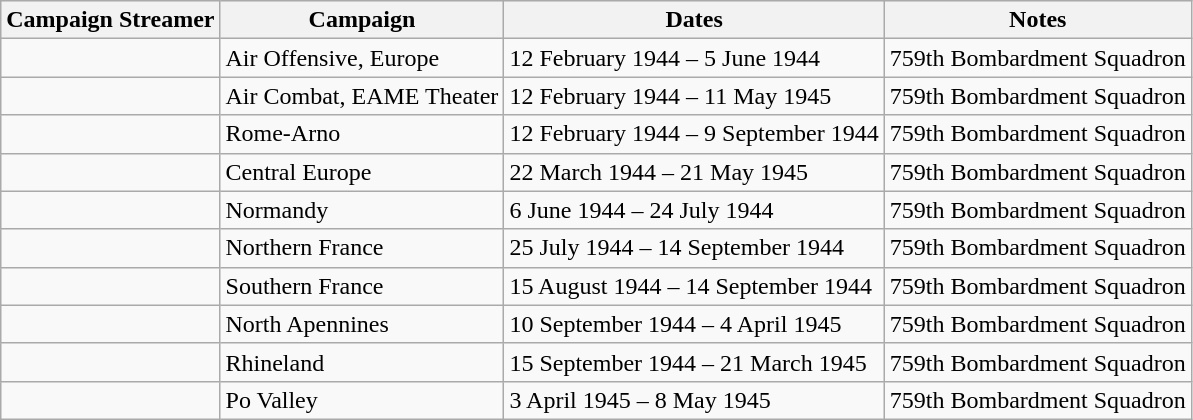<table class="wikitable">
<tr style="background:#efefef;">
<th>Campaign Streamer</th>
<th>Campaign</th>
<th>Dates</th>
<th>Notes</th>
</tr>
<tr>
<td></td>
<td>Air Offensive, Europe</td>
<td>12 February 1944 – 5 June 1944</td>
<td>759th Bombardment Squadron</td>
</tr>
<tr>
<td></td>
<td>Air Combat, EAME Theater</td>
<td>12 February 1944 – 11 May 1945</td>
<td>759th Bombardment Squadron</td>
</tr>
<tr>
<td></td>
<td>Rome-Arno</td>
<td>12 February 1944 – 9 September 1944</td>
<td>759th Bombardment Squadron</td>
</tr>
<tr>
<td></td>
<td>Central Europe</td>
<td>22 March 1944 – 21 May 1945</td>
<td>759th Bombardment Squadron</td>
</tr>
<tr>
<td></td>
<td>Normandy</td>
<td>6 June 1944 – 24 July 1944</td>
<td>759th Bombardment Squadron</td>
</tr>
<tr>
<td></td>
<td>Northern France</td>
<td>25 July 1944 – 14 September 1944</td>
<td>759th Bombardment Squadron</td>
</tr>
<tr>
<td></td>
<td>Southern France</td>
<td>15 August 1944 – 14 September 1944</td>
<td>759th Bombardment Squadron</td>
</tr>
<tr>
<td></td>
<td>North Apennines</td>
<td>10 September 1944 – 4 April 1945</td>
<td>759th Bombardment Squadron</td>
</tr>
<tr>
<td></td>
<td>Rhineland</td>
<td>15 September 1944 – 21 March 1945</td>
<td>759th Bombardment Squadron</td>
</tr>
<tr>
<td></td>
<td>Po Valley</td>
<td>3 April 1945 – 8 May 1945</td>
<td>759th Bombardment Squadron</td>
</tr>
</table>
